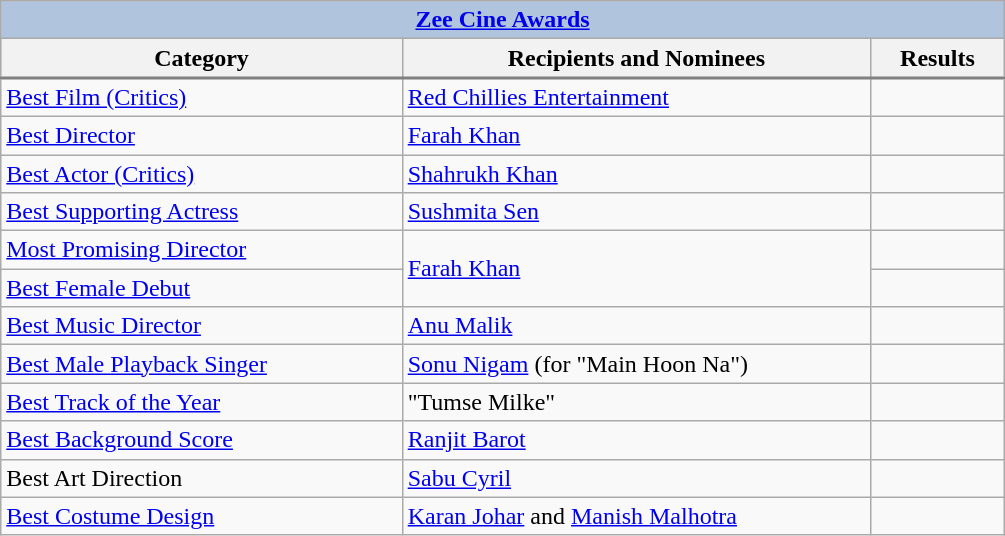<table class="wikitable" style="font-size:100%">
<tr style="background:#ccc; text-align:center;">
<th colspan="12" style="background: LightSteelBlue;"><a href='#'>Zee Cine Awards</a></th>
</tr>
<tr style="background:#ccc; text-align center;">
<th style="width:30%;">Category</th>
<th style="width:35%;">Recipients and Nominees</th>
<th style="width:10%;">Results</th>
</tr>
<tr style="border-top:2px solid gray;">
<td><a href='#'>Best Film (Critics)</a></td>
<td><a href='#'>Red Chillies Entertainment</a></td>
<td></td>
</tr>
<tr>
<td><a href='#'>Best Director</a></td>
<td><a href='#'>Farah Khan</a></td>
<td></td>
</tr>
<tr>
<td><a href='#'>Best Actor (Critics)</a></td>
<td><a href='#'>Shahrukh Khan</a></td>
<td></td>
</tr>
<tr>
<td><a href='#'>Best Supporting Actress</a></td>
<td><a href='#'>Sushmita Sen</a></td>
<td></td>
</tr>
<tr>
<td><a href='#'>Most Promising Director</a></td>
<td rowspan="2"><a href='#'>Farah Khan</a></td>
<td></td>
</tr>
<tr>
<td><a href='#'>Best Female Debut</a></td>
<td></td>
</tr>
<tr>
<td><a href='#'>Best Music Director</a></td>
<td><a href='#'>Anu Malik</a></td>
<td></td>
</tr>
<tr>
<td><a href='#'>Best Male Playback Singer</a></td>
<td><a href='#'>Sonu Nigam</a> (for "Main Hoon Na")</td>
<td></td>
</tr>
<tr>
<td><a href='#'>Best Track of the Year</a></td>
<td>"Tumse Milke"</td>
<td></td>
</tr>
<tr>
<td><a href='#'>Best Background Score</a></td>
<td><a href='#'>Ranjit Barot</a></td>
<td></td>
</tr>
<tr>
<td>Best Art Direction</td>
<td><a href='#'>Sabu Cyril</a></td>
<td></td>
</tr>
<tr>
<td><a href='#'>Best Costume Design</a></td>
<td><a href='#'>Karan Johar</a> and <a href='#'>Manish Malhotra</a></td>
<td></td>
</tr>
</table>
